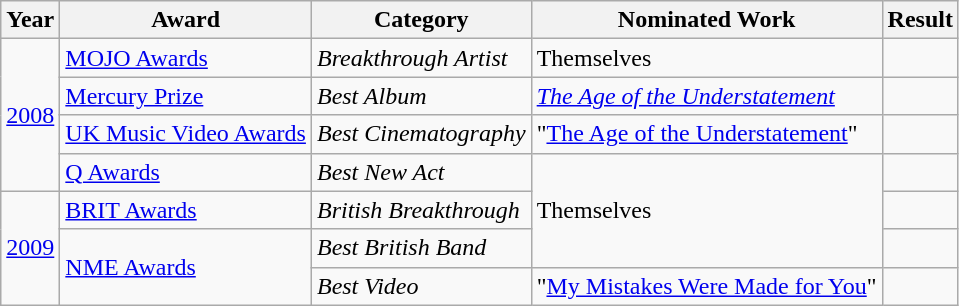<table class=wikitable>
<tr>
<th>Year</th>
<th>Award</th>
<th>Category</th>
<th>Nominated Work</th>
<th>Result</th>
</tr>
<tr>
<td rowspan="4"><a href='#'>2008</a></td>
<td><a href='#'>MOJO Awards</a></td>
<td><em>Breakthrough Artist</em></td>
<td>Themselves</td>
<td></td>
</tr>
<tr>
<td><a href='#'>Mercury Prize</a></td>
<td><em>Best Album</em></td>
<td><em><a href='#'>The Age of the Understatement</a></em></td>
<td></td>
</tr>
<tr>
<td><a href='#'>UK Music Video Awards</a></td>
<td><em>Best Cinematography</em></td>
<td>"<a href='#'>The Age of the Understatement</a>"</td>
<td></td>
</tr>
<tr>
<td><a href='#'>Q Awards</a></td>
<td><em>Best New Act</em></td>
<td rowspan="3">Themselves</td>
<td></td>
</tr>
<tr>
<td rowspan="3"><a href='#'>2009</a></td>
<td><a href='#'>BRIT Awards</a></td>
<td><em>British Breakthrough</em></td>
<td></td>
</tr>
<tr>
<td rowspan="2"><a href='#'>NME Awards</a></td>
<td><em>Best British Band</em></td>
<td></td>
</tr>
<tr>
<td><em>Best Video</em></td>
<td>"<a href='#'>My Mistakes Were Made for You</a>"</td>
<td></td>
</tr>
</table>
